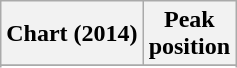<table class="wikitable sortable plainrowheaders" style="text-align:center">
<tr>
<th scope="col">Chart (2014)</th>
<th scope="col">Peak<br>position</th>
</tr>
<tr>
</tr>
<tr>
</tr>
</table>
